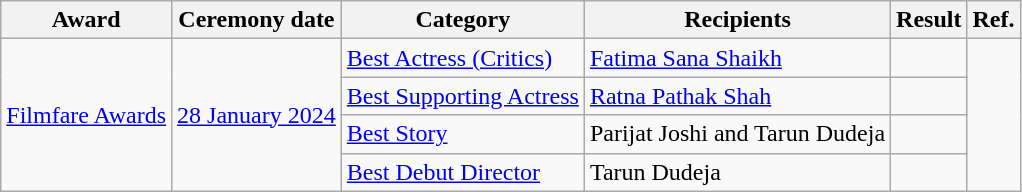<table class="wikitable">
<tr>
<th>Award</th>
<th>Ceremony date</th>
<th>Category</th>
<th>Recipients</th>
<th>Result</th>
<th>Ref.</th>
</tr>
<tr>
<td rowspan="4"><a href='#'>Filmfare Awards</a></td>
<td rowspan="4"><a href='#'>28 January 2024</a></td>
<td><a href='#'>Best Actress (Critics)</a></td>
<td><a href='#'>Fatima Sana Shaikh</a></td>
<td></td>
<td rowspan="4"></td>
</tr>
<tr>
<td><a href='#'>Best Supporting Actress</a></td>
<td><a href='#'>Ratna Pathak Shah</a></td>
<td></td>
</tr>
<tr>
<td><a href='#'>Best Story</a></td>
<td>Parijat Joshi and Tarun Dudeja</td>
<td></td>
</tr>
<tr>
<td><a href='#'>Best Debut Director</a></td>
<td>Tarun Dudeja</td>
<td></td>
</tr>
</table>
